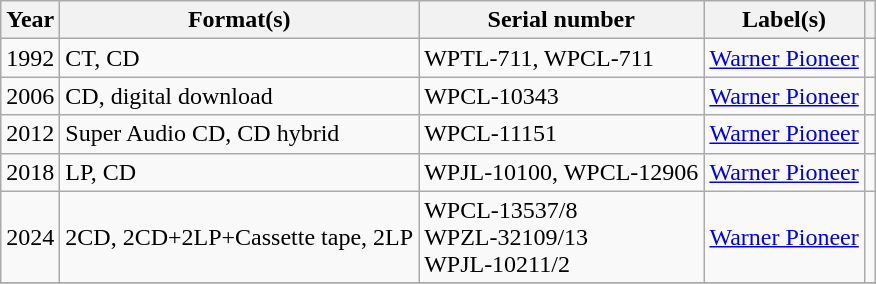<table class="wikitable sortable plainrowheaders">
<tr>
<th scope="col">Year</th>
<th scope="col">Format(s)</th>
<th scope="col">Serial number</th>
<th scope="col">Label(s)</th>
<th scope="col"></th>
</tr>
<tr>
<td>1992</td>
<td>CT, CD</td>
<td>WPTL-711, WPCL-711</td>
<td><a href='#'>Warner Pioneer</a></td>
<td></td>
</tr>
<tr>
<td>2006</td>
<td>CD, digital download</td>
<td>WPCL-10343</td>
<td><a href='#'>Warner Pioneer</a></td>
<td></td>
</tr>
<tr>
<td>2012</td>
<td>Super Audio CD, CD hybrid</td>
<td>WPCL-11151</td>
<td><a href='#'>Warner Pioneer</a></td>
<td></td>
</tr>
<tr>
<td>2018</td>
<td>LP, CD</td>
<td>WPJL-10100, WPCL-12906</td>
<td><a href='#'>Warner Pioneer</a></td>
<td></td>
</tr>
<tr>
<td>2024</td>
<td>2CD, 2CD+2LP+Cassette tape, 2LP</td>
<td>WPCL-13537/8<br>WPZL-32109/13<br>WPJL-10211/2</td>
<td><a href='#'>Warner Pioneer</a></td>
<td></td>
</tr>
<tr>
</tr>
</table>
